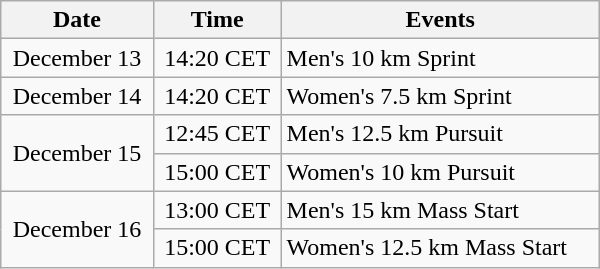<table class="wikitable" style="text-align: center" width="400">
<tr>
<th>Date</th>
<th>Time</th>
<th>Events</th>
</tr>
<tr>
<td>December 13</td>
<td>14:20 CET</td>
<td style="text-align: left">Men's 10 km Sprint</td>
</tr>
<tr>
<td>December 14</td>
<td>14:20 CET</td>
<td style="text-align: left">Women's 7.5 km Sprint</td>
</tr>
<tr>
<td rowspan=2>December 15</td>
<td>12:45 CET</td>
<td style="text-align: left">Men's 12.5 km Pursuit</td>
</tr>
<tr>
<td>15:00 CET</td>
<td style="text-align: left">Women's 10 km Pursuit</td>
</tr>
<tr>
<td rowspan=2>December 16</td>
<td>13:00 CET</td>
<td style="text-align: left">Men's 15 km Mass Start</td>
</tr>
<tr>
<td>15:00 CET</td>
<td style="text-align: left">Women's 12.5 km Mass Start</td>
</tr>
</table>
